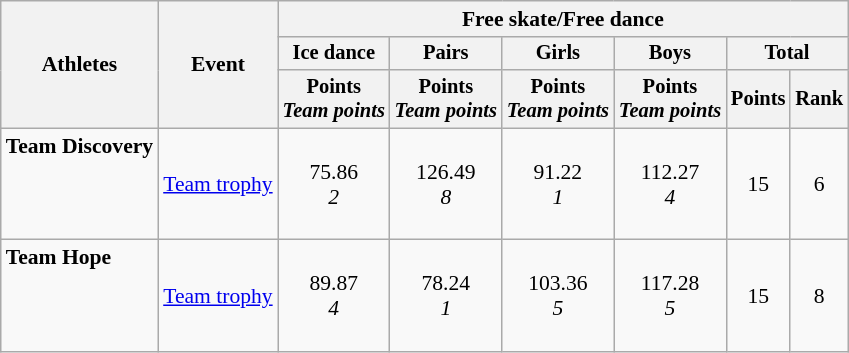<table class="wikitable" style="font-size:90%">
<tr>
<th rowspan=3>Athletes</th>
<th rowspan=3>Event</th>
<th colspan=6>Free skate/Free dance</th>
</tr>
<tr style="font-size:95%">
<th>Ice dance</th>
<th>Pairs</th>
<th>Girls</th>
<th>Boys</th>
<th colspan=2>Total</th>
</tr>
<tr style="font-size:95%">
<th>Points<br><em>Team points</em></th>
<th>Points<br><em>Team points</em></th>
<th>Points<br><em>Team points</em></th>
<th>Points<br><em>Team points</em></th>
<th>Points</th>
<th>Rank</th>
</tr>
<tr align=center>
<td align=left><strong>Team Discovery</strong><br><br><br><br></td>
<td align=left><a href='#'>Team trophy</a></td>
<td>75.86<br><em>2</em></td>
<td>126.49<br><em>8</em></td>
<td>91.22<br><em>1</em></td>
<td>112.27<br><em>4</em></td>
<td>15</td>
<td>6</td>
</tr>
<tr align=center>
<td align=left><strong>Team Hope</strong><br><br><br><br></td>
<td align=left><a href='#'>Team trophy</a></td>
<td>89.87<br><em>4</em></td>
<td>78.24<br><em>1</em></td>
<td>103.36<br><em>5</em></td>
<td>117.28<br><em>5</em></td>
<td>15</td>
<td>8</td>
</tr>
</table>
